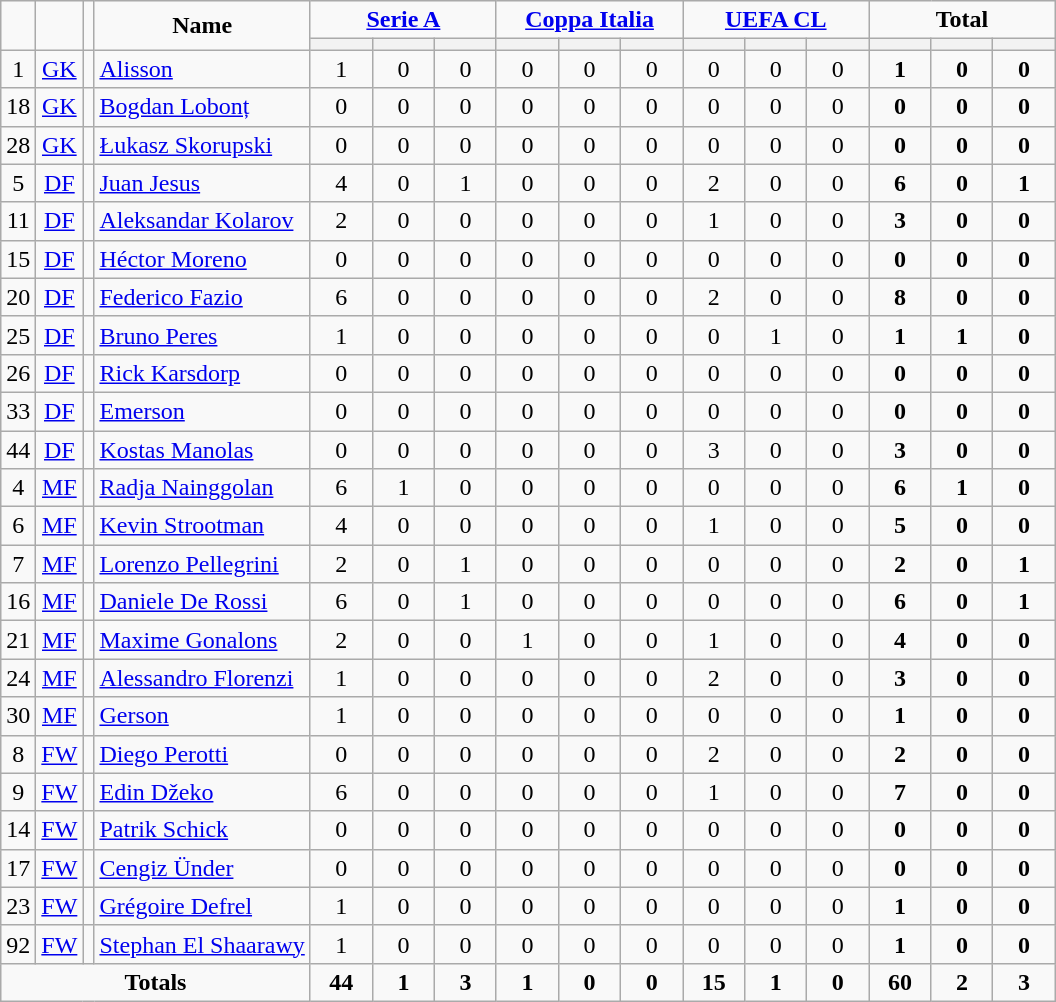<table class="wikitable" style="text-align:center;">
<tr>
<td rowspan="2" !width=15><strong></strong></td>
<td rowspan="2" !width=15><strong></strong></td>
<td rowspan="2" !width=15><strong></strong></td>
<td rowspan="2" !width=120><strong>Name</strong></td>
<td colspan="3"><strong><a href='#'>Serie A</a></strong></td>
<td colspan="3"><strong><a href='#'>Coppa Italia</a></strong></td>
<td colspan="3"><strong><a href='#'>UEFA CL</a></strong></td>
<td colspan="3"><strong>Total</strong></td>
</tr>
<tr>
<th width=34; background:#fe9;"></th>
<th width=34; background:#fe9;"></th>
<th width=34; background:#ff8888;"></th>
<th width=34; background:#fe9;"></th>
<th width=34; background:#fe9;"></th>
<th width=34; background:#ff8888;"></th>
<th width=34; background:#fe9;"></th>
<th width=34; background:#fe9;"></th>
<th width=34; background:#ff8888;"></th>
<th width=34; background:#fe9;"></th>
<th width=34; background:#fe9;"></th>
<th width=34; background:#ff8888;"></th>
</tr>
<tr>
<td>1</td>
<td><a href='#'>GK</a></td>
<td></td>
<td align=left><a href='#'>Alisson</a></td>
<td>1</td>
<td>0</td>
<td>0</td>
<td>0</td>
<td>0</td>
<td>0</td>
<td>0</td>
<td>0</td>
<td>0</td>
<td><strong>1</strong></td>
<td><strong>0</strong></td>
<td><strong>0</strong></td>
</tr>
<tr>
<td>18</td>
<td><a href='#'>GK</a></td>
<td></td>
<td align=left><a href='#'>Bogdan Lobonț</a></td>
<td>0</td>
<td>0</td>
<td>0</td>
<td>0</td>
<td>0</td>
<td>0</td>
<td>0</td>
<td>0</td>
<td>0</td>
<td><strong>0</strong></td>
<td><strong>0</strong></td>
<td><strong>0</strong></td>
</tr>
<tr>
<td>28</td>
<td><a href='#'>GK</a></td>
<td></td>
<td align=left><a href='#'>Łukasz Skorupski</a></td>
<td>0</td>
<td>0</td>
<td>0</td>
<td>0</td>
<td>0</td>
<td>0</td>
<td>0</td>
<td>0</td>
<td>0</td>
<td><strong>0</strong></td>
<td><strong>0</strong></td>
<td><strong>0</strong></td>
</tr>
<tr>
<td>5</td>
<td><a href='#'>DF</a></td>
<td></td>
<td align=left><a href='#'>Juan Jesus</a></td>
<td>4</td>
<td>0</td>
<td>1</td>
<td>0</td>
<td>0</td>
<td>0</td>
<td>2</td>
<td>0</td>
<td>0</td>
<td><strong>6</strong></td>
<td><strong>0</strong></td>
<td><strong>1</strong></td>
</tr>
<tr>
<td>11</td>
<td><a href='#'>DF</a></td>
<td></td>
<td align=left><a href='#'>Aleksandar Kolarov</a></td>
<td>2</td>
<td>0</td>
<td>0</td>
<td>0</td>
<td>0</td>
<td>0</td>
<td>1</td>
<td>0</td>
<td>0</td>
<td><strong>3</strong></td>
<td><strong>0</strong></td>
<td><strong>0</strong></td>
</tr>
<tr>
<td>15</td>
<td><a href='#'>DF</a></td>
<td></td>
<td align=left><a href='#'>Héctor Moreno</a></td>
<td>0</td>
<td>0</td>
<td>0</td>
<td>0</td>
<td>0</td>
<td>0</td>
<td>0</td>
<td>0</td>
<td>0</td>
<td><strong>0</strong></td>
<td><strong>0</strong></td>
<td><strong>0</strong></td>
</tr>
<tr>
<td>20</td>
<td><a href='#'>DF</a></td>
<td></td>
<td align=left><a href='#'>Federico Fazio</a></td>
<td>6</td>
<td>0</td>
<td>0</td>
<td>0</td>
<td>0</td>
<td>0</td>
<td>2</td>
<td>0</td>
<td>0</td>
<td><strong>8</strong></td>
<td><strong>0</strong></td>
<td><strong>0</strong></td>
</tr>
<tr>
<td>25</td>
<td><a href='#'>DF</a></td>
<td></td>
<td align=left><a href='#'>Bruno Peres</a></td>
<td>1</td>
<td>0</td>
<td>0</td>
<td>0</td>
<td>0</td>
<td>0</td>
<td>0</td>
<td>1</td>
<td>0</td>
<td><strong>1</strong></td>
<td><strong>1</strong></td>
<td><strong>0</strong></td>
</tr>
<tr>
<td>26</td>
<td><a href='#'>DF</a></td>
<td></td>
<td align=left><a href='#'>Rick Karsdorp</a></td>
<td>0</td>
<td>0</td>
<td>0</td>
<td>0</td>
<td>0</td>
<td>0</td>
<td>0</td>
<td>0</td>
<td>0</td>
<td><strong>0</strong></td>
<td><strong>0</strong></td>
<td><strong>0</strong></td>
</tr>
<tr>
<td>33</td>
<td><a href='#'>DF</a></td>
<td></td>
<td align=left><a href='#'>Emerson</a></td>
<td>0</td>
<td>0</td>
<td>0</td>
<td>0</td>
<td>0</td>
<td>0</td>
<td>0</td>
<td>0</td>
<td>0</td>
<td><strong>0</strong></td>
<td><strong>0</strong></td>
<td><strong>0</strong></td>
</tr>
<tr>
<td>44</td>
<td><a href='#'>DF</a></td>
<td></td>
<td align=left><a href='#'>Kostas Manolas</a></td>
<td>0</td>
<td>0</td>
<td>0</td>
<td>0</td>
<td>0</td>
<td>0</td>
<td>3</td>
<td>0</td>
<td>0</td>
<td><strong>3</strong></td>
<td><strong>0</strong></td>
<td><strong>0</strong></td>
</tr>
<tr>
<td>4</td>
<td><a href='#'>MF</a></td>
<td></td>
<td align=left><a href='#'>Radja Nainggolan</a></td>
<td>6</td>
<td>1</td>
<td>0</td>
<td>0</td>
<td>0</td>
<td>0</td>
<td>0</td>
<td>0</td>
<td>0</td>
<td><strong>6</strong></td>
<td><strong>1</strong></td>
<td><strong>0</strong></td>
</tr>
<tr>
<td>6</td>
<td><a href='#'>MF</a></td>
<td></td>
<td align=left><a href='#'>Kevin Strootman</a></td>
<td>4</td>
<td>0</td>
<td>0</td>
<td>0</td>
<td>0</td>
<td>0</td>
<td>1</td>
<td>0</td>
<td>0</td>
<td><strong>5</strong></td>
<td><strong>0</strong></td>
<td><strong>0</strong></td>
</tr>
<tr>
<td>7</td>
<td><a href='#'>MF</a></td>
<td></td>
<td align=left><a href='#'>Lorenzo Pellegrini</a></td>
<td>2</td>
<td>0</td>
<td>1</td>
<td>0</td>
<td>0</td>
<td>0</td>
<td>0</td>
<td>0</td>
<td>0</td>
<td><strong>2</strong></td>
<td><strong>0</strong></td>
<td><strong>1</strong></td>
</tr>
<tr>
<td>16</td>
<td><a href='#'>MF</a></td>
<td></td>
<td align=left><a href='#'>Daniele De Rossi</a></td>
<td>6</td>
<td>0</td>
<td>1</td>
<td>0</td>
<td>0</td>
<td>0</td>
<td>0</td>
<td>0</td>
<td>0</td>
<td><strong>6</strong></td>
<td><strong>0</strong></td>
<td><strong>1</strong></td>
</tr>
<tr>
<td>21</td>
<td><a href='#'>MF</a></td>
<td></td>
<td align=left><a href='#'>Maxime Gonalons</a></td>
<td>2</td>
<td>0</td>
<td>0</td>
<td>1</td>
<td>0</td>
<td>0</td>
<td>1</td>
<td>0</td>
<td>0</td>
<td><strong>4</strong></td>
<td><strong>0</strong></td>
<td><strong>0</strong></td>
</tr>
<tr>
<td>24</td>
<td><a href='#'>MF</a></td>
<td></td>
<td align=left><a href='#'>Alessandro Florenzi</a></td>
<td>1</td>
<td>0</td>
<td>0</td>
<td>0</td>
<td>0</td>
<td>0</td>
<td>2</td>
<td>0</td>
<td>0</td>
<td><strong>3</strong></td>
<td><strong>0</strong></td>
<td><strong>0</strong></td>
</tr>
<tr>
<td>30</td>
<td><a href='#'>MF</a></td>
<td></td>
<td align=left><a href='#'>Gerson</a></td>
<td>1</td>
<td>0</td>
<td>0</td>
<td>0</td>
<td>0</td>
<td>0</td>
<td>0</td>
<td>0</td>
<td>0</td>
<td><strong>1</strong></td>
<td><strong>0</strong></td>
<td><strong>0</strong></td>
</tr>
<tr>
<td>8</td>
<td><a href='#'>FW</a></td>
<td></td>
<td align=left><a href='#'>Diego Perotti</a></td>
<td>0</td>
<td>0</td>
<td>0</td>
<td>0</td>
<td>0</td>
<td>0</td>
<td>2</td>
<td>0</td>
<td>0</td>
<td><strong>2</strong></td>
<td><strong>0</strong></td>
<td><strong>0</strong></td>
</tr>
<tr>
<td>9</td>
<td><a href='#'>FW</a></td>
<td></td>
<td align=left><a href='#'>Edin Džeko</a></td>
<td>6</td>
<td>0</td>
<td>0</td>
<td>0</td>
<td>0</td>
<td>0</td>
<td>1</td>
<td>0</td>
<td>0</td>
<td><strong>7</strong></td>
<td><strong>0</strong></td>
<td><strong>0</strong></td>
</tr>
<tr>
<td>14</td>
<td><a href='#'>FW</a></td>
<td></td>
<td align=left><a href='#'>Patrik Schick</a></td>
<td>0</td>
<td>0</td>
<td>0</td>
<td>0</td>
<td>0</td>
<td>0</td>
<td>0</td>
<td>0</td>
<td>0</td>
<td><strong>0</strong></td>
<td><strong>0</strong></td>
<td><strong>0</strong></td>
</tr>
<tr>
<td>17</td>
<td><a href='#'>FW</a></td>
<td></td>
<td align=left><a href='#'>Cengiz Ünder</a></td>
<td>0</td>
<td>0</td>
<td>0</td>
<td>0</td>
<td>0</td>
<td>0</td>
<td>0</td>
<td>0</td>
<td>0</td>
<td><strong>0</strong></td>
<td><strong>0</strong></td>
<td><strong>0</strong></td>
</tr>
<tr>
<td>23</td>
<td><a href='#'>FW</a></td>
<td></td>
<td align=left><a href='#'>Grégoire Defrel</a></td>
<td>1</td>
<td>0</td>
<td>0</td>
<td>0</td>
<td>0</td>
<td>0</td>
<td>0</td>
<td>0</td>
<td>0</td>
<td><strong>1</strong></td>
<td><strong>0</strong></td>
<td><strong>0</strong></td>
</tr>
<tr>
<td>92</td>
<td><a href='#'>FW</a></td>
<td></td>
<td align=left><a href='#'>Stephan El Shaarawy</a></td>
<td>1</td>
<td>0</td>
<td>0</td>
<td>0</td>
<td>0</td>
<td>0</td>
<td>0</td>
<td>0</td>
<td>0</td>
<td><strong>1</strong></td>
<td><strong>0</strong></td>
<td><strong>0</strong></td>
</tr>
<tr>
<td colspan=4><strong>Totals</strong></td>
<td><strong>44</strong></td>
<td><strong>1</strong></td>
<td><strong>3</strong></td>
<td><strong>1</strong></td>
<td><strong>0</strong></td>
<td><strong>0</strong></td>
<td><strong>15</strong></td>
<td><strong>1</strong></td>
<td><strong>0</strong></td>
<td><strong>60</strong></td>
<td><strong>2</strong></td>
<td><strong>3</strong></td>
</tr>
</table>
